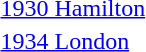<table>
<tr>
<td><a href='#'>1930 Hamilton</a><br></td>
<td></td>
<td></td>
<td></td>
</tr>
<tr>
<td><a href='#'>1934 London</a><br></td>
<td></td>
<td></td>
<td></td>
</tr>
</table>
